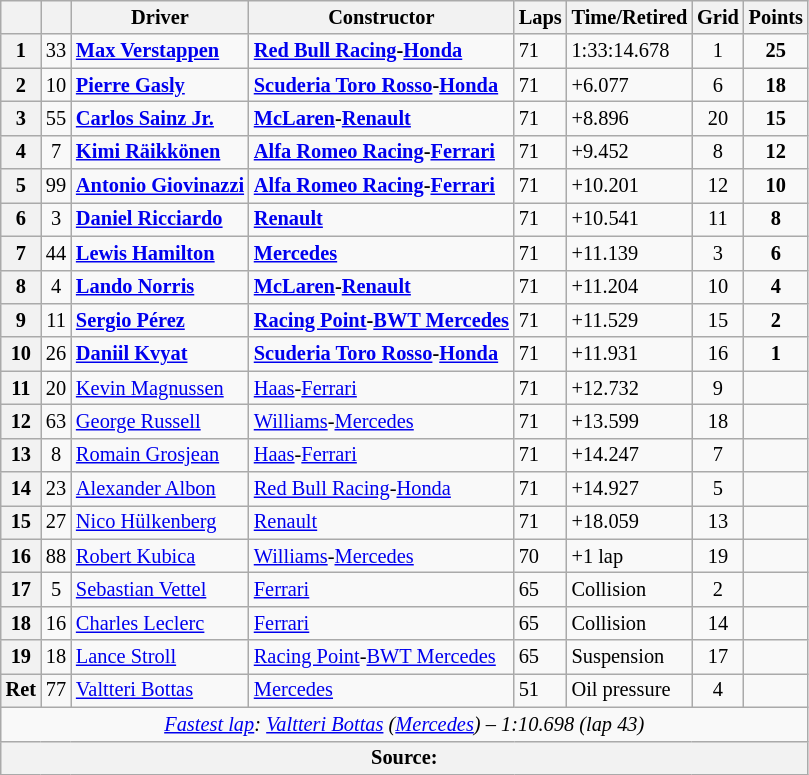<table class="wikitable sortable" style="font-size: 85%;">
<tr>
<th></th>
<th></th>
<th>Driver</th>
<th>Constructor</th>
<th class="unsortable">Laps</th>
<th class="unsortable">Time/Retired</th>
<th>Grid</th>
<th>Points</th>
</tr>
<tr>
<th>1</th>
<td align="center">33</td>
<td data-sort-value="VER"> <strong><a href='#'>Max Verstappen</a></strong></td>
<td><strong><a href='#'>Red Bull Racing</a>-<a href='#'>Honda</a></strong></td>
<td>71</td>
<td>1:33:14.678</td>
<td align="center">1</td>
<td align="center"><strong>25</strong></td>
</tr>
<tr>
<th>2</th>
<td align="center">10</td>
<td data-sort-value="GAS"> <strong><a href='#'>Pierre Gasly</a></strong></td>
<td><strong><a href='#'>Scuderia Toro Rosso</a>-<a href='#'>Honda</a></strong></td>
<td>71</td>
<td>+6.077</td>
<td align="center">6</td>
<td align="center"><strong>18</strong></td>
</tr>
<tr>
<th>3</th>
<td align="center">55</td>
<td data-sort-value="SAI"> <strong><a href='#'>Carlos Sainz Jr.</a></strong></td>
<td><strong><a href='#'>McLaren</a>-<a href='#'>Renault</a></strong></td>
<td>71</td>
<td>+8.896</td>
<td align="center">20</td>
<td align="center"><strong>15</strong></td>
</tr>
<tr>
<th>4</th>
<td align="center">7</td>
<td data-sort-value="RAI"> <strong><a href='#'>Kimi Räikkönen</a></strong></td>
<td><strong><a href='#'>Alfa Romeo Racing</a>-<a href='#'>Ferrari</a></strong></td>
<td>71</td>
<td>+9.452</td>
<td align="center">8</td>
<td align="center"><strong>12</strong></td>
</tr>
<tr>
<th>5</th>
<td align="center">99</td>
<td data-sort-value="GIO" nowrap> <strong><a href='#'>Antonio Giovinazzi</a></strong></td>
<td><strong><a href='#'>Alfa Romeo Racing</a>-<a href='#'>Ferrari</a></strong></td>
<td>71</td>
<td>+10.201</td>
<td align="center">12</td>
<td align="center"><strong>10</strong></td>
</tr>
<tr>
<th>6</th>
<td align="center">3</td>
<td data-sort-value="RIC"> <strong><a href='#'>Daniel Ricciardo</a></strong></td>
<td><strong><a href='#'>Renault</a></strong></td>
<td>71</td>
<td>+10.541</td>
<td align="center">11</td>
<td align="center"><strong>8</strong></td>
</tr>
<tr>
<th>7</th>
<td align="center">44</td>
<td data-sort-value="HAM"> <strong><a href='#'>Lewis Hamilton</a></strong></td>
<td><strong><a href='#'>Mercedes</a></strong></td>
<td>71</td>
<td>+11.139</td>
<td align="center">3</td>
<td align="center"><strong>6</strong></td>
</tr>
<tr>
<th>8</th>
<td align="center">4</td>
<td data-sort-value="NOR"> <strong><a href='#'>Lando Norris</a></strong></td>
<td><strong><a href='#'>McLaren</a>-<a href='#'>Renault</a></strong></td>
<td>71</td>
<td>+11.204</td>
<td align="center">10</td>
<td align="center"><strong>4</strong></td>
</tr>
<tr>
<th>9</th>
<td align="center">11</td>
<td data-sort-value="PER"> <strong><a href='#'>Sergio Pérez</a></strong></td>
<td nowrap><strong><a href='#'>Racing Point</a>-<a href='#'>BWT Mercedes</a></strong></td>
<td>71</td>
<td>+11.529</td>
<td align="center">15</td>
<td align="center"><strong>2</strong></td>
</tr>
<tr>
<th>10</th>
<td align="center">26</td>
<td data-sort-value="KVY"> <strong><a href='#'>Daniil Kvyat</a></strong></td>
<td nowrap><strong><a href='#'>Scuderia Toro Rosso</a>-<a href='#'>Honda</a></strong></td>
<td>71</td>
<td>+11.931</td>
<td align="center">16</td>
<td align="center"><strong>1</strong></td>
</tr>
<tr>
<th>11</th>
<td align="center">20</td>
<td data-sort-value="MAG"> <a href='#'>Kevin Magnussen</a></td>
<td><a href='#'>Haas</a>-<a href='#'>Ferrari</a></td>
<td>71</td>
<td>+12.732</td>
<td align="center">9</td>
<td></td>
</tr>
<tr>
<th>12</th>
<td align="center">63</td>
<td data-sort-value="RUS"> <a href='#'>George Russell</a></td>
<td><a href='#'>Williams</a>-<a href='#'>Mercedes</a></td>
<td>71</td>
<td>+13.599</td>
<td align="center">18</td>
<td></td>
</tr>
<tr>
<th>13</th>
<td align="center">8</td>
<td data-sort-value="GRO"> <a href='#'>Romain Grosjean</a></td>
<td><a href='#'>Haas</a>-<a href='#'>Ferrari</a></td>
<td>71</td>
<td>+14.247</td>
<td align="center">7</td>
<td></td>
</tr>
<tr>
<th>14</th>
<td align="center">23</td>
<td data-sort-value="ALB" nowrap> <a href='#'>Alexander Albon</a></td>
<td><a href='#'>Red Bull Racing</a>-<a href='#'>Honda</a></td>
<td>71</td>
<td>+14.927</td>
<td align="center">5</td>
<td></td>
</tr>
<tr>
<th>15</th>
<td align="center">27</td>
<td data-sort-value="HUL"> <a href='#'>Nico Hülkenberg</a></td>
<td><a href='#'>Renault</a></td>
<td>71</td>
<td>+18.059</td>
<td align="center">13</td>
<td></td>
</tr>
<tr>
<th>16</th>
<td align="center">88</td>
<td data-sort-value="KUB"> <a href='#'>Robert Kubica</a></td>
<td><a href='#'>Williams</a>-<a href='#'>Mercedes</a></td>
<td>70</td>
<td>+1 lap</td>
<td align="center">19</td>
<td></td>
</tr>
<tr>
<th>17</th>
<td align="center">5</td>
<td data-sort-value="VET"> <a href='#'>Sebastian Vettel</a></td>
<td><a href='#'>Ferrari</a></td>
<td>65</td>
<td>Collision</td>
<td align="center">2</td>
<td></td>
</tr>
<tr>
<th>18</th>
<td align="center">16</td>
<td data-sort-value="LEC"> <a href='#'>Charles Leclerc</a></td>
<td><a href='#'>Ferrari</a></td>
<td>65</td>
<td>Collision</td>
<td align="center">14</td>
<td></td>
</tr>
<tr>
<th data-sort-value="19">19</th>
<td align="center">18</td>
<td data-sort-value="STR"> <a href='#'>Lance Stroll</a></td>
<td><a href='#'>Racing Point</a>-<a href='#'>BWT Mercedes</a></td>
<td>65</td>
<td>Suspension</td>
<td align="center">17</td>
<td></td>
</tr>
<tr>
<th data-sort-value="20">Ret</th>
<td align="center">77</td>
<td data-sort-value="BOT"> <a href='#'>Valtteri Bottas</a></td>
<td><a href='#'>Mercedes</a></td>
<td>51</td>
<td>Oil pressure</td>
<td align="center">4</td>
<td></td>
</tr>
<tr class="sortbottom">
<td colspan="8" align="center"><em><a href='#'>Fastest lap</a>:  <a href='#'>Valtteri Bottas</a> (<a href='#'>Mercedes</a>) – 1:10.698 (lap 43)</em></td>
</tr>
<tr>
<th colspan="8">Source:</th>
</tr>
</table>
